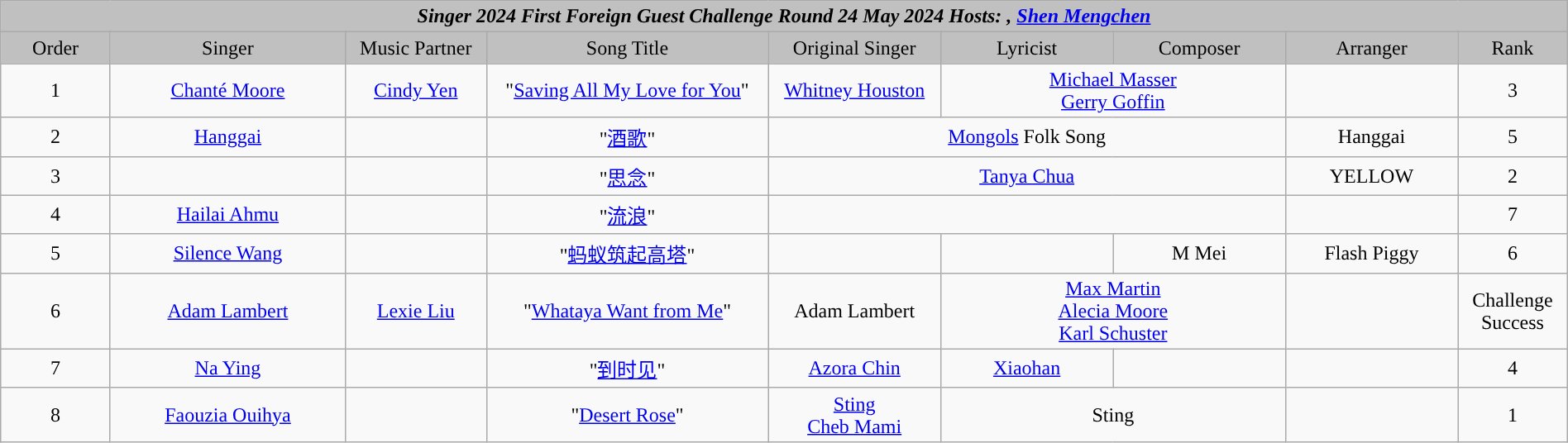<table class="wikitable sortable mw-collapsible iamasinger-s09" width="100%" style="text-align:center">
<tr align=center style="background:silver">
<td colspan="9"><div><strong><em>Singer<em> 2024 First Foreign Guest Challenge Round 24 May 2024 Hosts: , <a href='#'>Shen Mengchen</a><strong> </div></td>
</tr>
<tr style="background:silver">
<td style="width:7%"></strong>Order<strong></td>
<td style="width:15%"></strong>Singer<strong></td>
<td style="width:9%"></strong>Music Partner<strong></td>
<td style="width:18%"></strong>Song Title<strong></td>
<td style="width:11%"></strong>Original Singer<strong></td>
<td style=width:11%"></strong>Lyricist<strong></td>
<td style="width:11%"></strong>Composer<strong></td>
<td style="width:11%"></strong>Arranger<strong></td>
<td style="width:7%"></strong>Rank<strong></td>
</tr>
<tr>
<td>1</td>
<td><a href='#'>Chanté Moore</a></td>
<td><a href='#'>Cindy Yen</a></td>
<td>"<a href='#'>Saving All My Love for You</a>"</td>
<td><a href='#'>Whitney Houston</a></td>
<td colspan=2><a href='#'>Michael Masser</a><br><a href='#'>Gerry Goffin</a></td>
<td></td>
<td>3</td>
</tr>
<tr>
<td>2</td>
<td><a href='#'>Hanggai</a></td>
<td></td>
<td>"<a href='#'>酒歌</a>"</td>
<td colspan=3><a href='#'>Mongols</a> Folk Song</td>
<td>Hanggai</td>
<td>5</td>
</tr>
<tr>
<td>3</td>
<td></td>
<td></td>
<td>"<a href='#'>思念</a>"</td>
<td colspan=3><a href='#'>Tanya Chua</a></td>
<td>YELLOW <br></td>
<td>2</td>
</tr>
<tr>
<td>4</td>
<td><a href='#'>Hailai Ahmu</a></td>
<td></td>
<td>"<a href='#'>流浪</a>"</td>
<td colspan=3></td>
<td></td>
<td>7</td>
</tr>
<tr>
<td>5</td>
<td><a href='#'>Silence Wang</a></td>
<td></td>
<td>"<a href='#'>蚂蚁筑起高塔</a>"</td>
<td><br></td>
<td></td>
<td>M Mei</td>
<td>Flash Piggy<br></td>
<td>6</td>
</tr>
<tr>
<td>6</td>
<td><a href='#'>Adam Lambert</a></td>
<td><a href='#'>Lexie Liu</a></td>
<td>"<a href='#'>Whataya Want from Me</a>"</td>
<td>Adam Lambert</td>
<td colspan=2><a href='#'>Max Martin</a><br><a href='#'>Alecia Moore</a><br><a href='#'>Karl Schuster</a></td>
<td></td>
<td>Challenge Success</td>
</tr>
<tr>
<td>7</td>
<td><a href='#'>Na Ying</a></td>
<td></td>
<td>"<a href='#'>到时见</a>"</td>
<td><a href='#'>Azora Chin</a></td>
<td><a href='#'>Xiaohan</a></td>
<td></td>
<td><br></td>
<td>4</td>
</tr>
<tr>
<td>8</td>
<td><a href='#'>Faouzia Ouihya</a></td>
<td></td>
<td>"<a href='#'>Desert Rose</a>"</td>
<td><a href='#'>Sting</a><br><a href='#'>Cheb Mami</a></td>
<td colspan=2>Sting<br></td>
<td><br></td>
<td>1</td>
</tr>
</table>
